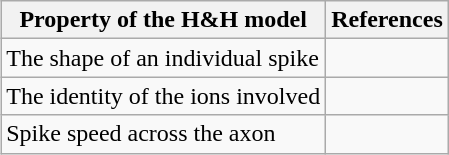<table class="wikitable" style="float:right; margin-left:15px">
<tr>
<th>Property of the H&H model</th>
<th>References</th>
</tr>
<tr>
<td>The shape of an individual spike</td>
<td></td>
</tr>
<tr>
<td>The identity of the ions involved</td>
<td></td>
</tr>
<tr>
<td>Spike speed across the axon</td>
<td></td>
</tr>
</table>
